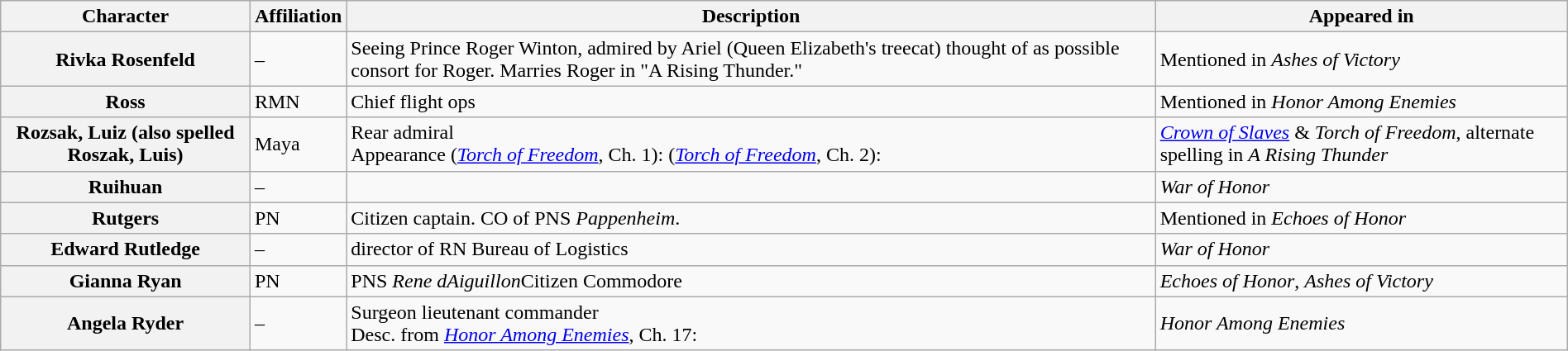<table class="wikitable" style="width: 100%">
<tr>
<th>Character</th>
<th>Affiliation</th>
<th>Description</th>
<th>Appeared in</th>
</tr>
<tr>
<th>Rivka Rosenfeld</th>
<td>–</td>
<td>Seeing Prince Roger Winton, admired by Ariel (Queen Elizabeth's treecat) thought of as possible consort for Roger. Marries Roger in "A Rising Thunder."</td>
<td>Mentioned in <em>Ashes of Victory</em></td>
</tr>
<tr>
<th>Ross</th>
<td>RMN</td>
<td>Chief flight ops</td>
<td>Mentioned in <em>Honor Among Enemies</em></td>
</tr>
<tr>
<th>Rozsak, Luiz (also spelled Roszak, Luis)</th>
<td>Maya<br></td>
<td>Rear admiral<br>Appearance (<em><a href='#'>Torch of Freedom</a></em>, Ch. 1):  (<em><a href='#'>Torch of Freedom</a></em>, Ch. 2):</td>
<td><em><a href='#'>Crown of Slaves</a></em> & <em>Torch of Freedom</em>, alternate spelling in <em>A Rising Thunder</em></td>
</tr>
<tr>
<th>Ruihuan</th>
<td>–</td>
<td></td>
<td><em>War of Honor</em></td>
</tr>
<tr>
<th>Rutgers</th>
<td>PN</td>
<td>Citizen captain. CO of PNS <em>Pappenheim</em>.</td>
<td>Mentioned in <em>Echoes of Honor</em></td>
</tr>
<tr>
<th>Edward Rutledge</th>
<td>–</td>
<td>director of RN Bureau of Logistics</td>
<td><em>War of Honor</em></td>
</tr>
<tr>
<th>Gianna Ryan</th>
<td>PN</td>
<td>PNS <em>Rene dAiguillon</em>Citizen Commodore</td>
<td><em>Echoes of Honor</em>, <em>Ashes of Victory</em></td>
</tr>
<tr>
<th>Angela Ryder</th>
<td>–</td>
<td>Surgeon lieutenant commander<br>Desc. from <em><a href='#'>Honor Among Enemies</a></em>, Ch. 17: </td>
<td><em>Honor Among Enemies</em></td>
</tr>
</table>
